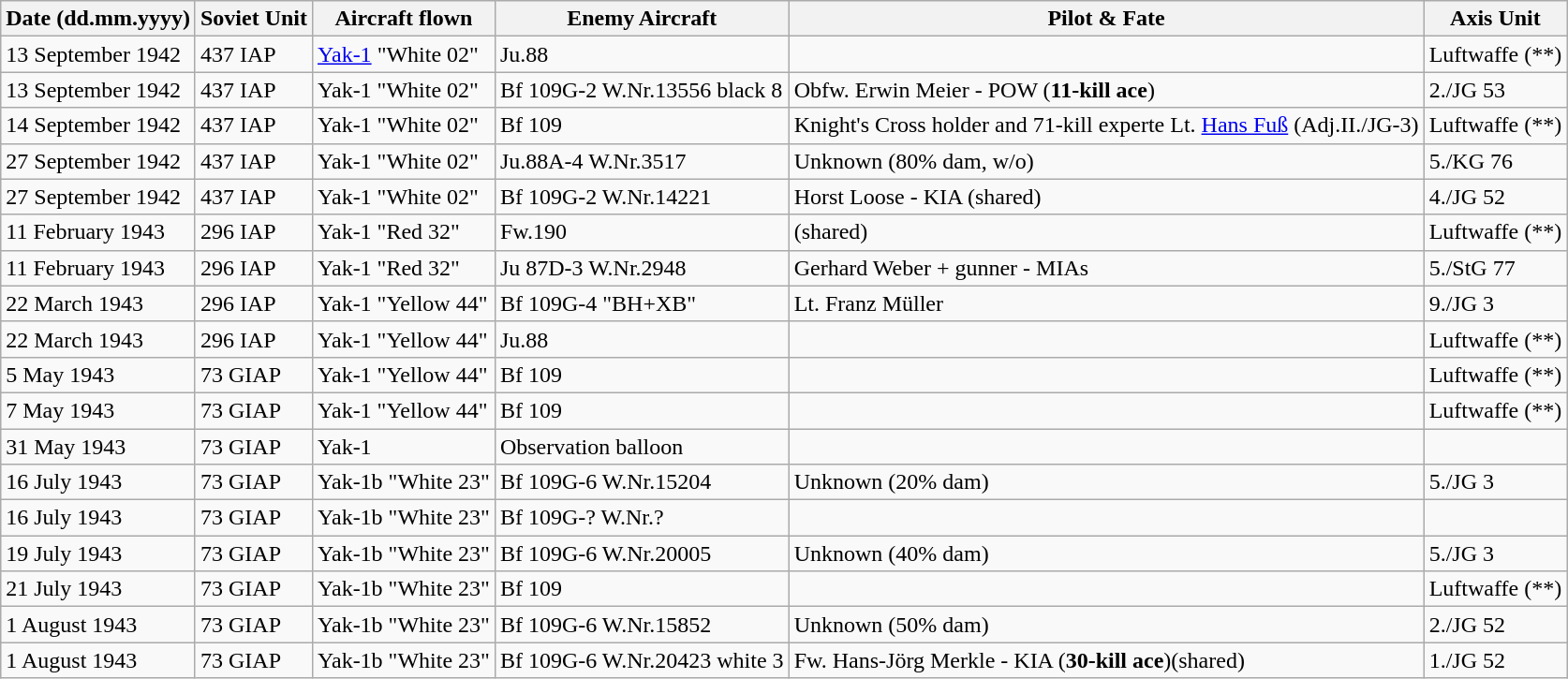<table class="wikitable">
<tr>
<th>Date (dd.mm.yyyy)</th>
<th>Soviet Unit</th>
<th>Aircraft flown</th>
<th>Enemy Aircraft</th>
<th>Pilot & Fate</th>
<th>Axis Unit</th>
</tr>
<tr>
<td>13 September 1942</td>
<td>437 IAP</td>
<td><a href='#'>Yak-1</a> "White 02"</td>
<td>Ju.88</td>
<td></td>
<td>Luftwaffe (**)</td>
</tr>
<tr>
<td>13 September 1942</td>
<td>437 IAP</td>
<td>Yak-1 "White 02"</td>
<td>Bf 109G-2 W.Nr.13556 black 8</td>
<td>Obfw. Erwin Meier - POW (<strong>11-kill ace</strong>)</td>
<td>2./JG 53</td>
</tr>
<tr>
<td>14 September 1942</td>
<td>437 IAP</td>
<td>Yak-1 "White 02"</td>
<td>Bf 109</td>
<td>Knight's Cross holder and 71-kill experte Lt. <a href='#'>Hans Fuß</a> (Adj.II./JG-3)</td>
<td>Luftwaffe (**)</td>
</tr>
<tr>
<td>27 September 1942</td>
<td>437 IAP</td>
<td>Yak-1 "White 02"</td>
<td>Ju.88A-4 W.Nr.3517</td>
<td>Unknown (80% dam, w/o)</td>
<td>5./KG 76</td>
</tr>
<tr>
<td>27 September 1942</td>
<td>437 IAP</td>
<td>Yak-1 "White 02"</td>
<td>Bf 109G-2 W.Nr.14221</td>
<td>Horst Loose - KIA (shared)</td>
<td>4./JG 52<br> </td>
</tr>
<tr>
<td>11 February 1943</td>
<td>296 IAP</td>
<td>Yak-1 "Red 32"</td>
<td>Fw.190</td>
<td>(shared)</td>
<td>Luftwaffe (**)</td>
</tr>
<tr>
<td>11 February 1943</td>
<td>296 IAP</td>
<td>Yak-1 "Red 32"</td>
<td>Ju 87D-3 W.Nr.2948</td>
<td>Gerhard Weber + gunner - MIAs</td>
<td>5./StG 77</td>
</tr>
<tr>
<td>22 March 1943</td>
<td>296 IAP</td>
<td>Yak-1 "Yellow 44"</td>
<td>Bf 109G-4 "BH+XB"</td>
<td>Lt. Franz Müller</td>
<td>9./JG 3</td>
</tr>
<tr>
<td>22 March 1943</td>
<td>296 IAP</td>
<td>Yak-1 "Yellow 44"</td>
<td>Ju.88</td>
<td></td>
<td>Luftwaffe (**)</td>
</tr>
<tr>
<td>5 May 1943</td>
<td>73 GIAP</td>
<td>Yak-1 "Yellow 44"</td>
<td>Bf 109</td>
<td></td>
<td>Luftwaffe (**)</td>
</tr>
<tr>
<td>7 May 1943</td>
<td>73 GIAP</td>
<td>Yak-1 "Yellow 44"</td>
<td>Bf 109</td>
<td></td>
<td>Luftwaffe (**)</td>
</tr>
<tr>
<td>31 May 1943</td>
<td>73 GIAP</td>
<td>Yak-1</td>
<td>Observation balloon</td>
<td></td>
<td></td>
</tr>
<tr>
<td>16 July 1943</td>
<td>73 GIAP</td>
<td>Yak-1b "White 23"</td>
<td>Bf 109G-6 W.Nr.15204</td>
<td>Unknown (20% dam)</td>
<td>5./JG 3</td>
</tr>
<tr>
<td>16 July 1943</td>
<td>73 GIAP</td>
<td>Yak-1b "White 23"</td>
<td>Bf 109G-? W.Nr.?</td>
<td></td>
<td></td>
</tr>
<tr>
<td>19 July 1943</td>
<td>73 GIAP</td>
<td>Yak-1b "White 23"</td>
<td>Bf 109G-6 W.Nr.20005</td>
<td>Unknown (40% dam)</td>
<td>5./JG 3</td>
</tr>
<tr>
<td>21 July 1943</td>
<td>73 GIAP</td>
<td>Yak-1b "White 23"</td>
<td>Bf 109</td>
<td></td>
<td>Luftwaffe (**)</td>
</tr>
<tr>
<td>1 August 1943</td>
<td>73 GIAP</td>
<td>Yak-1b "White 23"</td>
<td>Bf 109G-6 W.Nr.15852</td>
<td>Unknown (50% dam)</td>
<td>2./JG 52</td>
</tr>
<tr>
<td>1 August 1943</td>
<td>73 GIAP</td>
<td>Yak-1b "White 23"</td>
<td>Bf 109G-6 W.Nr.20423 white 3</td>
<td>Fw. Hans-Jörg Merkle - KIA (<strong>30-kill ace</strong>)(shared)</td>
<td>1./JG 52</td>
</tr>
</table>
